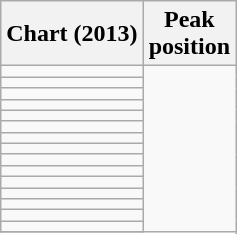<table class="wikitable sortable plainrowheaders">
<tr>
<th>Chart (2013)</th>
<th>Peak<br>position</th>
</tr>
<tr>
<td></td>
</tr>
<tr>
<td></td>
</tr>
<tr>
<td></td>
</tr>
<tr>
<td></td>
</tr>
<tr>
<td></td>
</tr>
<tr>
<td></td>
</tr>
<tr>
<td></td>
</tr>
<tr>
<td></td>
</tr>
<tr>
<td></td>
</tr>
<tr>
<td></td>
</tr>
<tr>
<td></td>
</tr>
<tr>
<td></td>
</tr>
<tr>
<td></td>
</tr>
<tr>
<td></td>
</tr>
<tr>
<td></td>
</tr>
<tr>
</tr>
</table>
